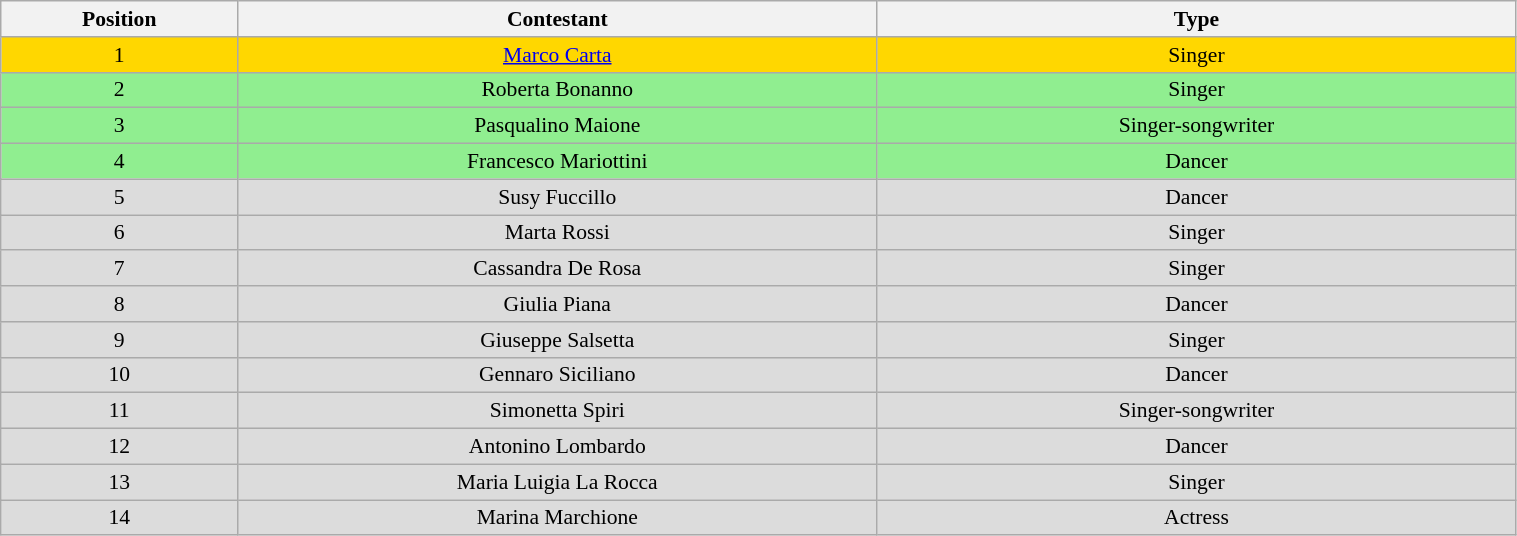<table class="wikitable" style="text-align:center; font-size:90%; border-collapse:collapse;" width=80%>
<tr>
<th width=4%>Position</th>
<th width="12%" align="center">Contestant</th>
<th width=12%>Type</th>
</tr>
<tr>
<td style="color:black; background:gold;">1</td>
<td style="color:black; background:gold;"><a href='#'>Marco Carta</a></td>
<td style="color:black; background:gold;">Singer</td>
</tr>
<tr>
<td style="color:black; background:LightGreen;">2</td>
<td style="color:black; background:LightGreen;">Roberta Bonanno</td>
<td style="color:black; background:LightGreen;">Singer</td>
</tr>
<tr>
<td style="color:black; background:LightGreen;">3</td>
<td style="color:black; background:LightGreen;">Pasqualino Maione</td>
<td style="color:black; background:LightGreen;">Singer-songwriter</td>
</tr>
<tr>
<td style="color:black; background:LightGreen;">4</td>
<td style="color:black; background:LightGreen;">Francesco Mariottini</td>
<td style="color:black; background:LightGreen;">Dancer</td>
</tr>
<tr>
<td style="background:#DCDCDC;">5</td>
<td style="background:#DCDCDC;">Susy Fuccillo</td>
<td style="background:#DCDCDC;">Dancer</td>
</tr>
<tr>
<td style="background:#DCDCDC;">6</td>
<td style="background:#DCDCDC;">Marta Rossi</td>
<td style="background:#DCDCDC;">Singer</td>
</tr>
<tr>
<td style="background:#DCDCDC;">7</td>
<td style="background:#DCDCDC;">Cassandra De Rosa</td>
<td style="background:#DCDCDC;">Singer</td>
</tr>
<tr>
<td style="background:#DCDCDC;">8</td>
<td style="background:#DCDCDC;">Giulia Piana</td>
<td style="background:#DCDCDC;">Dancer</td>
</tr>
<tr>
<td style="background:#DCDCDC;">9</td>
<td style="background:#DCDCDC;">Giuseppe Salsetta</td>
<td style="background:#DCDCDC;">Singer</td>
</tr>
<tr>
<td style="background:#DCDCDC;">10</td>
<td style="background:#DCDCDC;">Gennaro Siciliano</td>
<td style="background:#DCDCDC;">Dancer</td>
</tr>
<tr>
<td style="background:#DCDCDC;">11</td>
<td style="background:#DCDCDC;">Simonetta Spiri</td>
<td style="background:#DCDCDC;">Singer-songwriter</td>
</tr>
<tr>
<td style="background:#DCDCDC;">12</td>
<td style="background:#DCDCDC;">Antonino Lombardo</td>
<td style="background:#DCDCDC;">Dancer</td>
</tr>
<tr>
<td style="background:#DCDCDC;">13</td>
<td style="background:#DCDCDC;">Maria Luigia La Rocca</td>
<td style="background:#DCDCDC;">Singer</td>
</tr>
<tr>
<td style="background:#DCDCDC;">14</td>
<td style="background:#DCDCDC;">Marina Marchione</td>
<td style="background:#DCDCDC;">Actress</td>
</tr>
</table>
